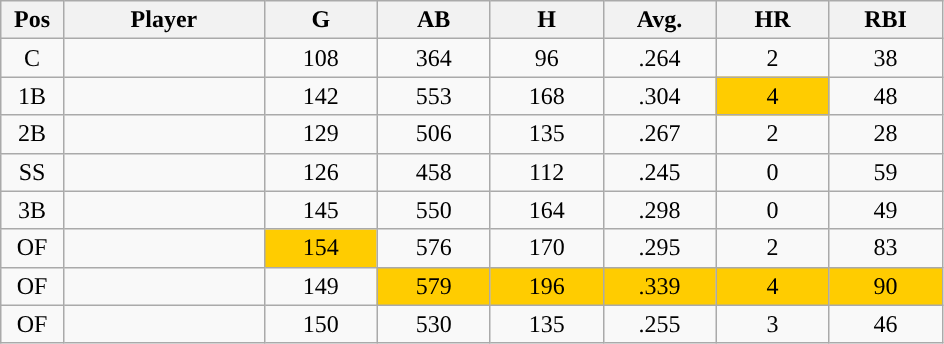<table class="wikitable sortable">
<tr>
<th bgcolor="#DDDDFF" width="5%">Pos</th>
<th bgcolor="#DDDDFF" width="16%">Player</th>
<th bgcolor="#DDDDFF" width="9%">G</th>
<th bgcolor="#DDDDFF" width="9%">AB</th>
<th bgcolor="#DDDDFF" width="9%">H</th>
<th bgcolor="#DDDDFF" width="9%">Avg.</th>
<th bgcolor="#DDDDFF" width="9%">HR</th>
<th bgcolor="#DDDDFF" width="9%">RBI</th>
</tr>
<tr align="center">
<td>C</td>
<td></td>
<td>108</td>
<td>364</td>
<td>96</td>
<td>.264</td>
<td>2</td>
<td>38</td>
</tr>
<tr align="center">
<td>1B</td>
<td></td>
<td>142</td>
<td>553</td>
<td>168</td>
<td>.304</td>
<td style="background:#fc0;">4</td>
<td>48</td>
</tr>
<tr align="center">
<td>2B</td>
<td></td>
<td>129</td>
<td>506</td>
<td>135</td>
<td>.267</td>
<td>2</td>
<td>28</td>
</tr>
<tr align="center">
<td>SS</td>
<td></td>
<td>126</td>
<td>458</td>
<td>112</td>
<td>.245</td>
<td>0</td>
<td>59</td>
</tr>
<tr align="center">
<td>3B</td>
<td></td>
<td>145</td>
<td>550</td>
<td>164</td>
<td>.298</td>
<td>0</td>
<td>49</td>
</tr>
<tr align="center">
<td>OF</td>
<td></td>
<td style="background:#fc0;">154</td>
<td>576</td>
<td>170</td>
<td>.295</td>
<td>2</td>
<td>83</td>
</tr>
<tr align="center">
<td>OF</td>
<td></td>
<td>149</td>
<td style="background:#fc0;">579</td>
<td style="background:#fc0;">196</td>
<td style="background:#fc0;">.339</td>
<td style="background:#fc0;">4</td>
<td style="background:#fc0;">90</td>
</tr>
<tr align="center">
<td>OF</td>
<td></td>
<td>150</td>
<td>530</td>
<td>135</td>
<td>.255</td>
<td>3</td>
<td>46</td>
</tr>
</table>
